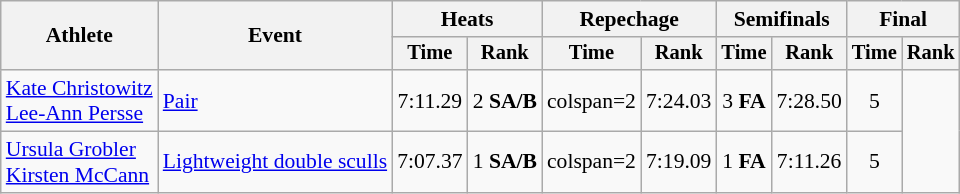<table class="wikitable" style="font-size:90%">
<tr>
<th rowspan="2">Athlete</th>
<th rowspan="2">Event</th>
<th colspan="2">Heats</th>
<th colspan="2">Repechage</th>
<th colspan="2">Semifinals</th>
<th colspan="2">Final</th>
</tr>
<tr style="font-size:95%">
<th>Time</th>
<th>Rank</th>
<th>Time</th>
<th>Rank</th>
<th>Time</th>
<th>Rank</th>
<th>Time</th>
<th>Rank</th>
</tr>
<tr align=center>
<td align=left><a href='#'>Kate Christowitz</a><br><a href='#'>Lee-Ann Persse</a></td>
<td align=left><a href='#'>Pair</a></td>
<td>7:11.29</td>
<td>2 <strong>SA/B</strong></td>
<td>colspan=2 </td>
<td>7:24.03</td>
<td>3 <strong>FA</strong></td>
<td>7:28.50</td>
<td>5</td>
</tr>
<tr align=center>
<td align=left><a href='#'>Ursula Grobler</a><br><a href='#'>Kirsten McCann</a></td>
<td align=left><a href='#'>Lightweight double sculls</a></td>
<td>7:07.37</td>
<td>1 <strong>SA/B</strong></td>
<td>colspan=2 </td>
<td>7:19.09</td>
<td>1 <strong>FA</strong></td>
<td>7:11.26</td>
<td>5</td>
</tr>
</table>
